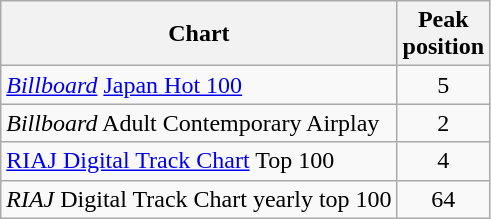<table class="wikitable">
<tr>
<th>Chart</th>
<th>Peak<br>position</th>
</tr>
<tr>
<td><em><a href='#'>Billboard</a></em> <a href='#'>Japan Hot 100</a></td>
<td align="center">5</td>
</tr>
<tr>
<td><em>Billboard</em> Adult Contemporary Airplay</td>
<td align="center">2</td>
</tr>
<tr>
<td><a href='#'>RIAJ Digital Track Chart</a> Top 100</td>
<td align="center">4</td>
</tr>
<tr>
<td><em>RIAJ</em> Digital Track Chart yearly top 100</td>
<td align="center">64</td>
</tr>
</table>
